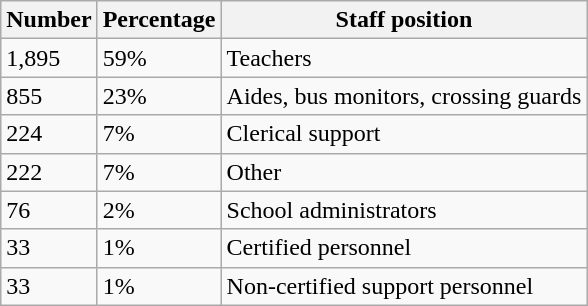<table class="wikitable sortable">
<tr>
<th>Number</th>
<th>Percentage</th>
<th>Staff position</th>
</tr>
<tr>
<td>1,895</td>
<td>59%</td>
<td>Teachers</td>
</tr>
<tr>
<td>855</td>
<td>23%</td>
<td>Aides, bus monitors, crossing guards</td>
</tr>
<tr>
<td>224</td>
<td>7%</td>
<td>Clerical support</td>
</tr>
<tr>
<td>222</td>
<td>7%</td>
<td>Other</td>
</tr>
<tr>
<td>76</td>
<td>2%</td>
<td>School administrators</td>
</tr>
<tr>
<td>33</td>
<td>1%</td>
<td>Certified personnel</td>
</tr>
<tr>
<td>33</td>
<td>1%</td>
<td>Non-certified support personnel</td>
</tr>
</table>
